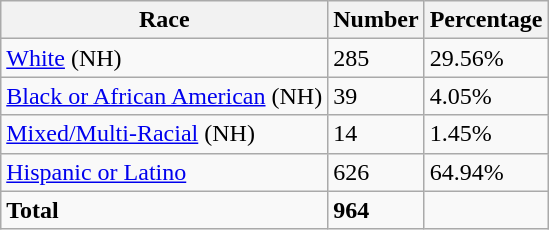<table class="wikitable">
<tr>
<th>Race</th>
<th>Number</th>
<th>Percentage</th>
</tr>
<tr>
<td><a href='#'>White</a> (NH)</td>
<td>285</td>
<td>29.56%</td>
</tr>
<tr>
<td><a href='#'>Black or African American</a> (NH)</td>
<td>39</td>
<td>4.05%</td>
</tr>
<tr>
<td><a href='#'>Mixed/Multi-Racial</a> (NH)</td>
<td>14</td>
<td>1.45%</td>
</tr>
<tr>
<td><a href='#'>Hispanic or Latino</a></td>
<td>626</td>
<td>64.94%</td>
</tr>
<tr>
<td><strong>Total</strong></td>
<td><strong>964</strong></td>
<td></td>
</tr>
</table>
